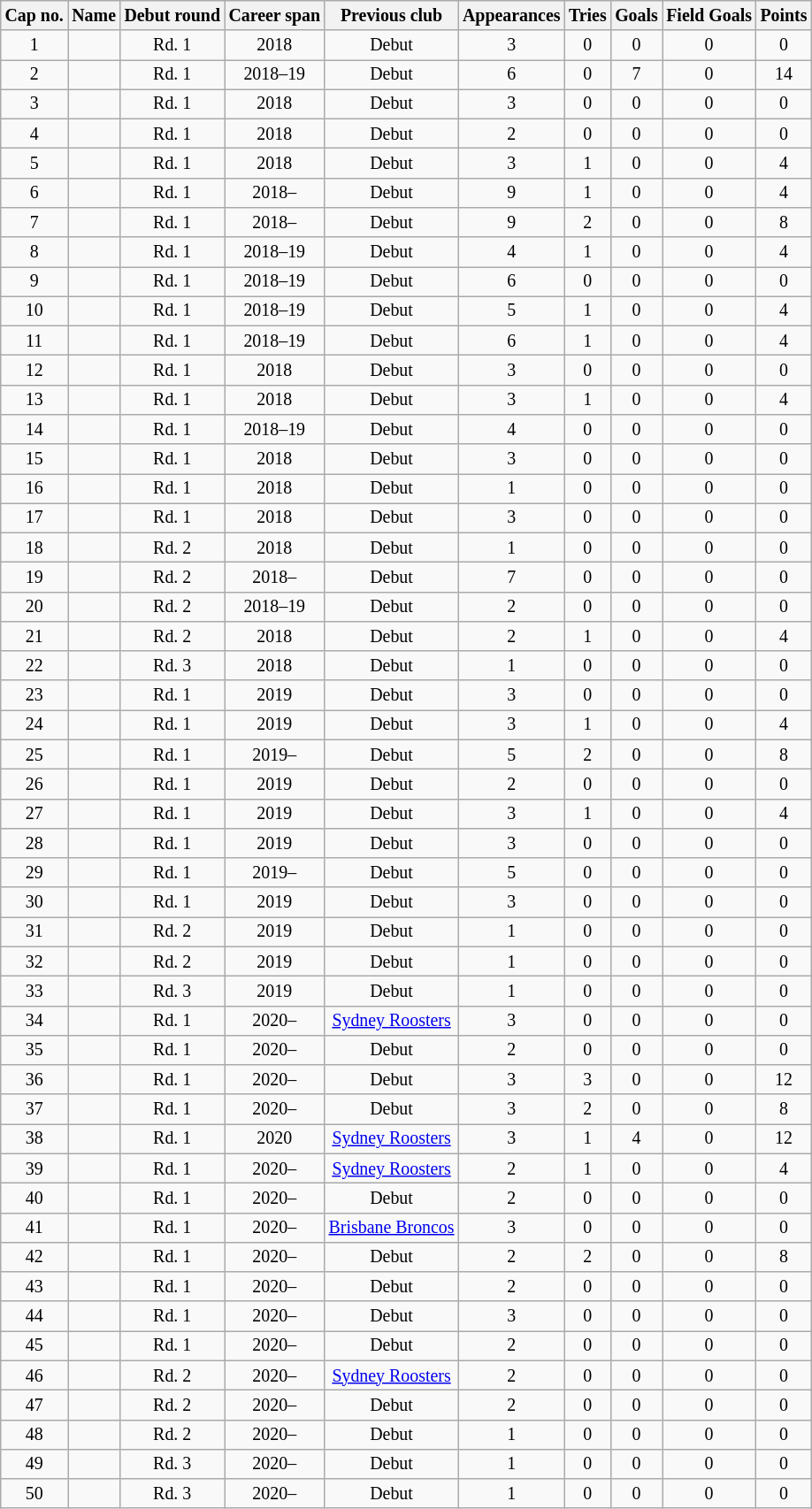<table class="wikitable sortable" style="text-align: center; font-size:83%">
<tr>
<th>Cap no.</th>
<th>Name</th>
<th>Debut round</th>
<th>Career span</th>
<th>Previous club</th>
<th>Appearances</th>
<th>Tries</th>
<th>Goals</th>
<th>Field Goals</th>
<th>Points</th>
</tr>
<tr>
<td>1</td>
<td align=left></td>
<td>Rd. 1</td>
<td>2018</td>
<td>Debut</td>
<td>3</td>
<td>0</td>
<td>0</td>
<td>0</td>
<td>0</td>
</tr>
<tr>
<td>2</td>
<td align=left></td>
<td>Rd. 1</td>
<td>2018–19</td>
<td>Debut</td>
<td>6</td>
<td>0</td>
<td>7</td>
<td>0</td>
<td>14</td>
</tr>
<tr>
<td>3</td>
<td align=left></td>
<td>Rd. 1</td>
<td>2018</td>
<td>Debut</td>
<td>3</td>
<td>0</td>
<td>0</td>
<td>0</td>
<td>0</td>
</tr>
<tr>
<td>4</td>
<td align=left></td>
<td>Rd. 1</td>
<td>2018</td>
<td>Debut</td>
<td>2</td>
<td>0</td>
<td>0</td>
<td>0</td>
<td>0</td>
</tr>
<tr>
<td>5</td>
<td align=left></td>
<td>Rd. 1</td>
<td>2018</td>
<td>Debut</td>
<td>3</td>
<td>1</td>
<td>0</td>
<td>0</td>
<td>4</td>
</tr>
<tr>
<td>6</td>
<td align=left></td>
<td>Rd. 1</td>
<td>2018–</td>
<td>Debut</td>
<td>9</td>
<td>1</td>
<td>0</td>
<td>0</td>
<td>4</td>
</tr>
<tr>
<td>7</td>
<td align=left></td>
<td>Rd. 1</td>
<td>2018–</td>
<td>Debut</td>
<td>9</td>
<td>2</td>
<td>0</td>
<td>0</td>
<td>8</td>
</tr>
<tr>
<td>8</td>
<td align=left></td>
<td>Rd. 1</td>
<td>2018–19</td>
<td>Debut</td>
<td>4</td>
<td>1</td>
<td>0</td>
<td>0</td>
<td>4</td>
</tr>
<tr>
<td>9</td>
<td align=left></td>
<td>Rd. 1</td>
<td>2018–19</td>
<td>Debut</td>
<td>6</td>
<td>0</td>
<td>0</td>
<td>0</td>
<td>0</td>
</tr>
<tr>
<td>10</td>
<td align=left></td>
<td>Rd. 1</td>
<td>2018–19</td>
<td>Debut</td>
<td>5</td>
<td>1</td>
<td>0</td>
<td>0</td>
<td>4</td>
</tr>
<tr>
<td>11</td>
<td align=left></td>
<td>Rd. 1</td>
<td>2018–19</td>
<td>Debut</td>
<td>6</td>
<td>1</td>
<td>0</td>
<td>0</td>
<td>4</td>
</tr>
<tr>
<td>12</td>
<td align=left></td>
<td>Rd. 1</td>
<td>2018</td>
<td>Debut</td>
<td>3</td>
<td>0</td>
<td>0</td>
<td>0</td>
<td>0</td>
</tr>
<tr>
<td>13</td>
<td align=left></td>
<td>Rd. 1</td>
<td>2018</td>
<td>Debut</td>
<td>3</td>
<td>1</td>
<td>0</td>
<td>0</td>
<td>4</td>
</tr>
<tr>
<td>14</td>
<td align=left></td>
<td>Rd. 1</td>
<td>2018–19</td>
<td>Debut</td>
<td>4</td>
<td>0</td>
<td>0</td>
<td>0</td>
<td>0</td>
</tr>
<tr>
<td>15</td>
<td align=left></td>
<td>Rd. 1</td>
<td>2018</td>
<td>Debut</td>
<td>3</td>
<td>0</td>
<td>0</td>
<td>0</td>
<td>0</td>
</tr>
<tr>
<td>16</td>
<td align=left></td>
<td>Rd. 1</td>
<td>2018</td>
<td>Debut</td>
<td>1</td>
<td>0</td>
<td>0</td>
<td>0</td>
<td>0</td>
</tr>
<tr>
<td>17</td>
<td align=left></td>
<td>Rd. 1</td>
<td>2018</td>
<td>Debut</td>
<td>3</td>
<td>0</td>
<td>0</td>
<td>0</td>
<td>0</td>
</tr>
<tr>
<td>18</td>
<td align=left></td>
<td>Rd. 2</td>
<td>2018</td>
<td>Debut</td>
<td>1</td>
<td>0</td>
<td>0</td>
<td>0</td>
<td>0</td>
</tr>
<tr>
<td>19</td>
<td align=left></td>
<td>Rd. 2</td>
<td>2018–</td>
<td>Debut</td>
<td>7</td>
<td>0</td>
<td>0</td>
<td>0</td>
<td>0</td>
</tr>
<tr>
<td>20</td>
<td align=left></td>
<td>Rd. 2</td>
<td>2018–19</td>
<td>Debut</td>
<td>2</td>
<td>0</td>
<td>0</td>
<td>0</td>
<td>0</td>
</tr>
<tr>
<td>21</td>
<td align=left></td>
<td>Rd. 2</td>
<td>2018</td>
<td>Debut</td>
<td>2</td>
<td>1</td>
<td>0</td>
<td>0</td>
<td>4</td>
</tr>
<tr>
<td>22</td>
<td align=left></td>
<td>Rd. 3</td>
<td>2018</td>
<td>Debut</td>
<td>1</td>
<td>0</td>
<td>0</td>
<td>0</td>
<td>0</td>
</tr>
<tr>
<td>23</td>
<td align=left></td>
<td>Rd. 1</td>
<td>2019</td>
<td>Debut</td>
<td>3</td>
<td>0</td>
<td>0</td>
<td>0</td>
<td>0</td>
</tr>
<tr>
<td>24</td>
<td align=left></td>
<td>Rd. 1</td>
<td>2019</td>
<td>Debut</td>
<td>3</td>
<td>1</td>
<td>0</td>
<td>0</td>
<td>4</td>
</tr>
<tr>
<td>25</td>
<td align=left></td>
<td>Rd. 1</td>
<td>2019–</td>
<td>Debut</td>
<td>5</td>
<td>2</td>
<td>0</td>
<td>0</td>
<td>8</td>
</tr>
<tr>
<td>26</td>
<td align=left></td>
<td>Rd. 1</td>
<td>2019</td>
<td>Debut</td>
<td>2</td>
<td>0</td>
<td>0</td>
<td>0</td>
<td>0</td>
</tr>
<tr>
<td>27</td>
<td align=left></td>
<td>Rd. 1</td>
<td>2019</td>
<td>Debut</td>
<td>3</td>
<td>1</td>
<td>0</td>
<td>0</td>
<td>4</td>
</tr>
<tr>
<td>28</td>
<td align=left></td>
<td>Rd. 1</td>
<td>2019</td>
<td>Debut</td>
<td>3</td>
<td>0</td>
<td>0</td>
<td>0</td>
<td>0</td>
</tr>
<tr>
<td>29</td>
<td align=left></td>
<td>Rd. 1</td>
<td>2019–</td>
<td>Debut</td>
<td>5</td>
<td>0</td>
<td>0</td>
<td>0</td>
<td>0</td>
</tr>
<tr>
<td>30</td>
<td align=left></td>
<td>Rd. 1</td>
<td>2019</td>
<td>Debut</td>
<td>3</td>
<td>0</td>
<td>0</td>
<td>0</td>
<td>0</td>
</tr>
<tr>
<td>31</td>
<td align=left></td>
<td>Rd. 2</td>
<td>2019</td>
<td>Debut</td>
<td>1</td>
<td>0</td>
<td>0</td>
<td>0</td>
<td>0</td>
</tr>
<tr>
<td>32</td>
<td align=left></td>
<td>Rd. 2</td>
<td>2019</td>
<td>Debut</td>
<td>1</td>
<td>0</td>
<td>0</td>
<td>0</td>
<td>0</td>
</tr>
<tr>
<td>33</td>
<td align=left></td>
<td>Rd. 3</td>
<td>2019</td>
<td>Debut</td>
<td>1</td>
<td>0</td>
<td>0</td>
<td>0</td>
<td>0</td>
</tr>
<tr>
<td>34</td>
<td align=left></td>
<td>Rd. 1</td>
<td>2020–</td>
<td><a href='#'>Sydney Roosters</a></td>
<td>3</td>
<td>0</td>
<td>0</td>
<td>0</td>
<td>0</td>
</tr>
<tr>
<td>35</td>
<td align=left></td>
<td>Rd. 1</td>
<td>2020–</td>
<td>Debut</td>
<td>2</td>
<td>0</td>
<td>0</td>
<td>0</td>
<td>0</td>
</tr>
<tr>
<td>36</td>
<td align=left></td>
<td>Rd. 1</td>
<td>2020–</td>
<td>Debut</td>
<td>3</td>
<td>3</td>
<td>0</td>
<td>0</td>
<td>12</td>
</tr>
<tr>
<td>37</td>
<td align=left></td>
<td>Rd. 1</td>
<td>2020–</td>
<td>Debut</td>
<td>3</td>
<td>2</td>
<td>0</td>
<td>0</td>
<td>8</td>
</tr>
<tr>
<td>38</td>
<td align=left></td>
<td>Rd. 1</td>
<td>2020</td>
<td><a href='#'>Sydney Roosters</a></td>
<td>3</td>
<td>1</td>
<td>4</td>
<td>0</td>
<td>12</td>
</tr>
<tr>
<td>39</td>
<td align=left></td>
<td>Rd. 1</td>
<td>2020–</td>
<td><a href='#'>Sydney Roosters</a></td>
<td>2</td>
<td>1</td>
<td>0</td>
<td>0</td>
<td>4</td>
</tr>
<tr>
<td>40</td>
<td align=left></td>
<td>Rd. 1</td>
<td>2020–</td>
<td>Debut</td>
<td>2</td>
<td>0</td>
<td>0</td>
<td>0</td>
<td>0</td>
</tr>
<tr>
<td>41</td>
<td align=left></td>
<td>Rd. 1</td>
<td>2020–</td>
<td><a href='#'>Brisbane Broncos</a></td>
<td>3</td>
<td>0</td>
<td>0</td>
<td>0</td>
<td>0</td>
</tr>
<tr>
<td>42</td>
<td align=left></td>
<td>Rd. 1</td>
<td>2020–</td>
<td>Debut</td>
<td>2</td>
<td>2</td>
<td>0</td>
<td>0</td>
<td>8</td>
</tr>
<tr>
<td>43</td>
<td align=left></td>
<td>Rd. 1</td>
<td>2020–</td>
<td>Debut</td>
<td>2</td>
<td>0</td>
<td>0</td>
<td>0</td>
<td>0</td>
</tr>
<tr>
<td>44</td>
<td align=left></td>
<td>Rd. 1</td>
<td>2020–</td>
<td>Debut</td>
<td>3</td>
<td>0</td>
<td>0</td>
<td>0</td>
<td>0</td>
</tr>
<tr>
<td>45</td>
<td align=left></td>
<td>Rd. 1</td>
<td>2020–</td>
<td>Debut</td>
<td>2</td>
<td>0</td>
<td>0</td>
<td>0</td>
<td>0</td>
</tr>
<tr>
<td>46</td>
<td align=left></td>
<td>Rd. 2</td>
<td>2020–</td>
<td><a href='#'>Sydney Roosters</a></td>
<td>2</td>
<td>0</td>
<td>0</td>
<td>0</td>
<td>0</td>
</tr>
<tr>
<td>47</td>
<td align=left></td>
<td>Rd. 2</td>
<td>2020–</td>
<td>Debut</td>
<td>2</td>
<td>0</td>
<td>0</td>
<td>0</td>
<td>0</td>
</tr>
<tr>
<td>48</td>
<td align=left></td>
<td>Rd. 2</td>
<td>2020–</td>
<td>Debut</td>
<td>1</td>
<td>0</td>
<td>0</td>
<td>0</td>
<td>0</td>
</tr>
<tr>
<td>49</td>
<td align=left></td>
<td>Rd. 3</td>
<td>2020–</td>
<td>Debut</td>
<td>1</td>
<td>0</td>
<td>0</td>
<td>0</td>
<td>0</td>
</tr>
<tr>
<td>50</td>
<td align=left></td>
<td>Rd. 3</td>
<td>2020–</td>
<td>Debut</td>
<td>1</td>
<td>0</td>
<td>0</td>
<td>0</td>
<td>0</td>
</tr>
</table>
